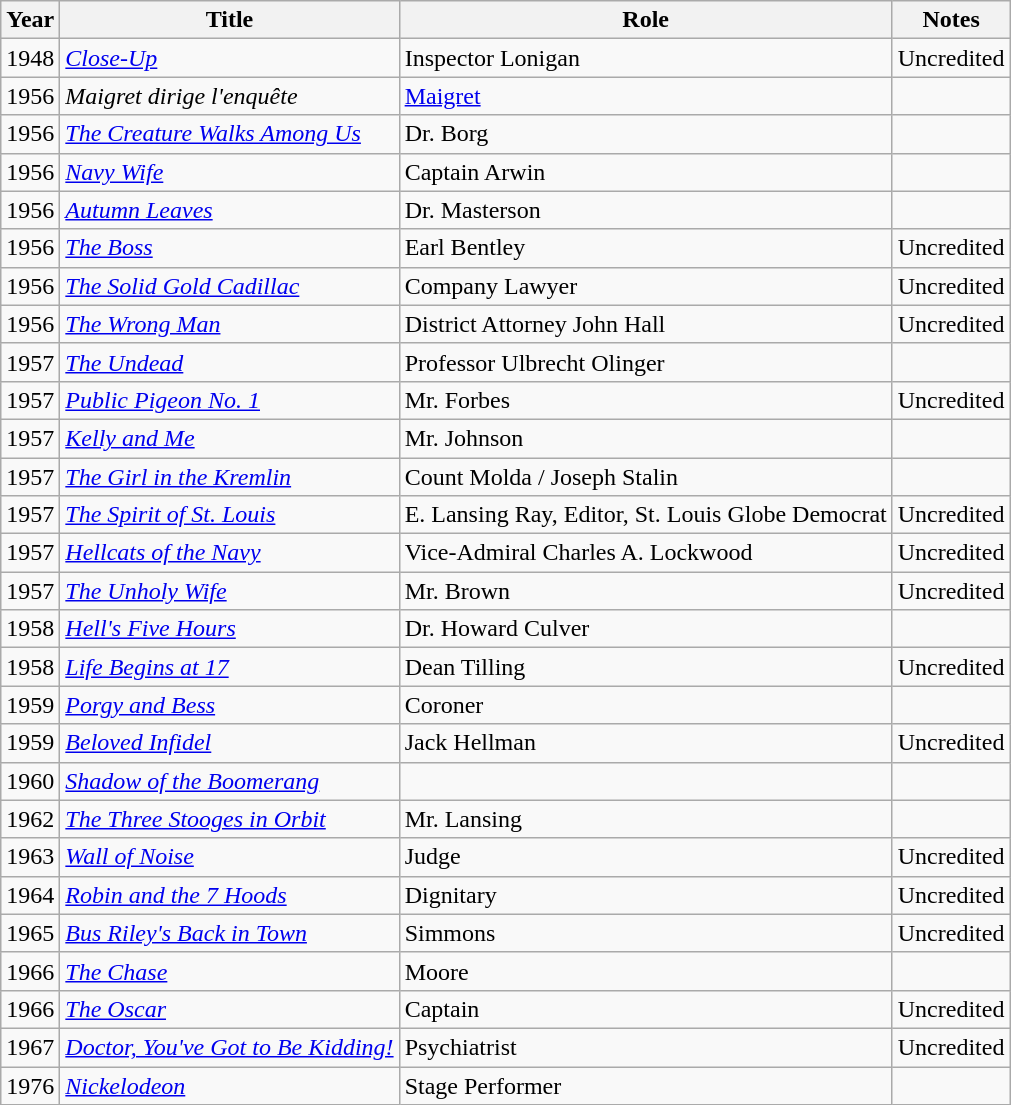<table class="wikitable">
<tr>
<th>Year</th>
<th>Title</th>
<th>Role</th>
<th>Notes</th>
</tr>
<tr>
<td>1948</td>
<td><em><a href='#'>Close-Up</a></em></td>
<td>Inspector Lonigan</td>
<td>Uncredited</td>
</tr>
<tr>
<td>1956</td>
<td><em>Maigret dirige l'enquête</em></td>
<td><a href='#'>Maigret</a></td>
<td></td>
</tr>
<tr>
<td>1956</td>
<td><em><a href='#'>The Creature Walks Among Us</a></em></td>
<td>Dr. Borg</td>
<td></td>
</tr>
<tr>
<td>1956</td>
<td><em><a href='#'>Navy Wife</a></em></td>
<td>Captain Arwin</td>
<td></td>
</tr>
<tr>
<td>1956</td>
<td><em><a href='#'>Autumn Leaves</a></em></td>
<td>Dr. Masterson</td>
<td></td>
</tr>
<tr>
<td>1956</td>
<td><em><a href='#'>The Boss</a></em></td>
<td>Earl Bentley</td>
<td>Uncredited</td>
</tr>
<tr>
<td>1956</td>
<td><em><a href='#'>The Solid Gold Cadillac</a></em></td>
<td>Company Lawyer</td>
<td>Uncredited</td>
</tr>
<tr>
<td>1956</td>
<td><em><a href='#'>The Wrong Man</a></em></td>
<td>District Attorney John Hall</td>
<td>Uncredited</td>
</tr>
<tr>
<td>1957</td>
<td><em><a href='#'>The Undead</a></em></td>
<td>Professor Ulbrecht Olinger</td>
<td></td>
</tr>
<tr>
<td>1957</td>
<td><em><a href='#'>Public Pigeon No. 1</a></em></td>
<td>Mr. Forbes</td>
<td>Uncredited</td>
</tr>
<tr>
<td>1957</td>
<td><em><a href='#'>Kelly and Me</a></em></td>
<td>Mr. Johnson</td>
<td></td>
</tr>
<tr>
<td>1957</td>
<td><em><a href='#'>The Girl in the Kremlin</a></em></td>
<td>Count Molda / Joseph Stalin</td>
<td></td>
</tr>
<tr>
<td>1957</td>
<td><em><a href='#'>The Spirit of St. Louis</a></em></td>
<td>E. Lansing Ray, Editor, St. Louis Globe Democrat</td>
<td>Uncredited</td>
</tr>
<tr>
<td>1957</td>
<td><em><a href='#'>Hellcats of the Navy</a></em></td>
<td>Vice-Admiral Charles A. Lockwood</td>
<td>Uncredited</td>
</tr>
<tr>
<td>1957</td>
<td><em><a href='#'>The Unholy Wife</a></em></td>
<td>Mr. Brown</td>
<td>Uncredited</td>
</tr>
<tr>
<td>1958</td>
<td><em><a href='#'>Hell's Five Hours</a></em></td>
<td>Dr. Howard Culver</td>
<td></td>
</tr>
<tr>
<td>1958</td>
<td><em><a href='#'>Life Begins at 17</a></em></td>
<td>Dean Tilling</td>
<td>Uncredited</td>
</tr>
<tr>
<td>1959</td>
<td><em><a href='#'>Porgy and Bess</a></em></td>
<td>Coroner</td>
<td></td>
</tr>
<tr>
<td>1959</td>
<td><em><a href='#'>Beloved Infidel</a></em></td>
<td>Jack Hellman</td>
<td>Uncredited</td>
</tr>
<tr>
<td>1960</td>
<td><em><a href='#'>Shadow of the Boomerang</a></em></td>
<td></td>
<td></td>
</tr>
<tr>
<td>1962</td>
<td><em><a href='#'>The Three Stooges in Orbit</a></em></td>
<td>Mr. Lansing</td>
<td></td>
</tr>
<tr>
<td>1963</td>
<td><em><a href='#'>Wall of Noise</a></em></td>
<td>Judge</td>
<td>Uncredited</td>
</tr>
<tr>
<td>1964</td>
<td><em><a href='#'>Robin and the 7 Hoods</a></em></td>
<td>Dignitary</td>
<td>Uncredited</td>
</tr>
<tr>
<td>1965</td>
<td><em><a href='#'>Bus Riley's Back in Town</a></em></td>
<td>Simmons</td>
<td>Uncredited</td>
</tr>
<tr>
<td>1966</td>
<td><em><a href='#'>The Chase</a></em></td>
<td>Moore</td>
<td></td>
</tr>
<tr>
<td>1966</td>
<td><em><a href='#'>The Oscar</a></em></td>
<td>Captain</td>
<td>Uncredited</td>
</tr>
<tr>
<td>1967</td>
<td><em><a href='#'>Doctor, You've Got to Be Kidding!</a></em></td>
<td>Psychiatrist</td>
<td>Uncredited</td>
</tr>
<tr>
<td>1976</td>
<td><em><a href='#'>Nickelodeon</a></em></td>
<td>Stage Performer</td>
<td></td>
</tr>
</table>
